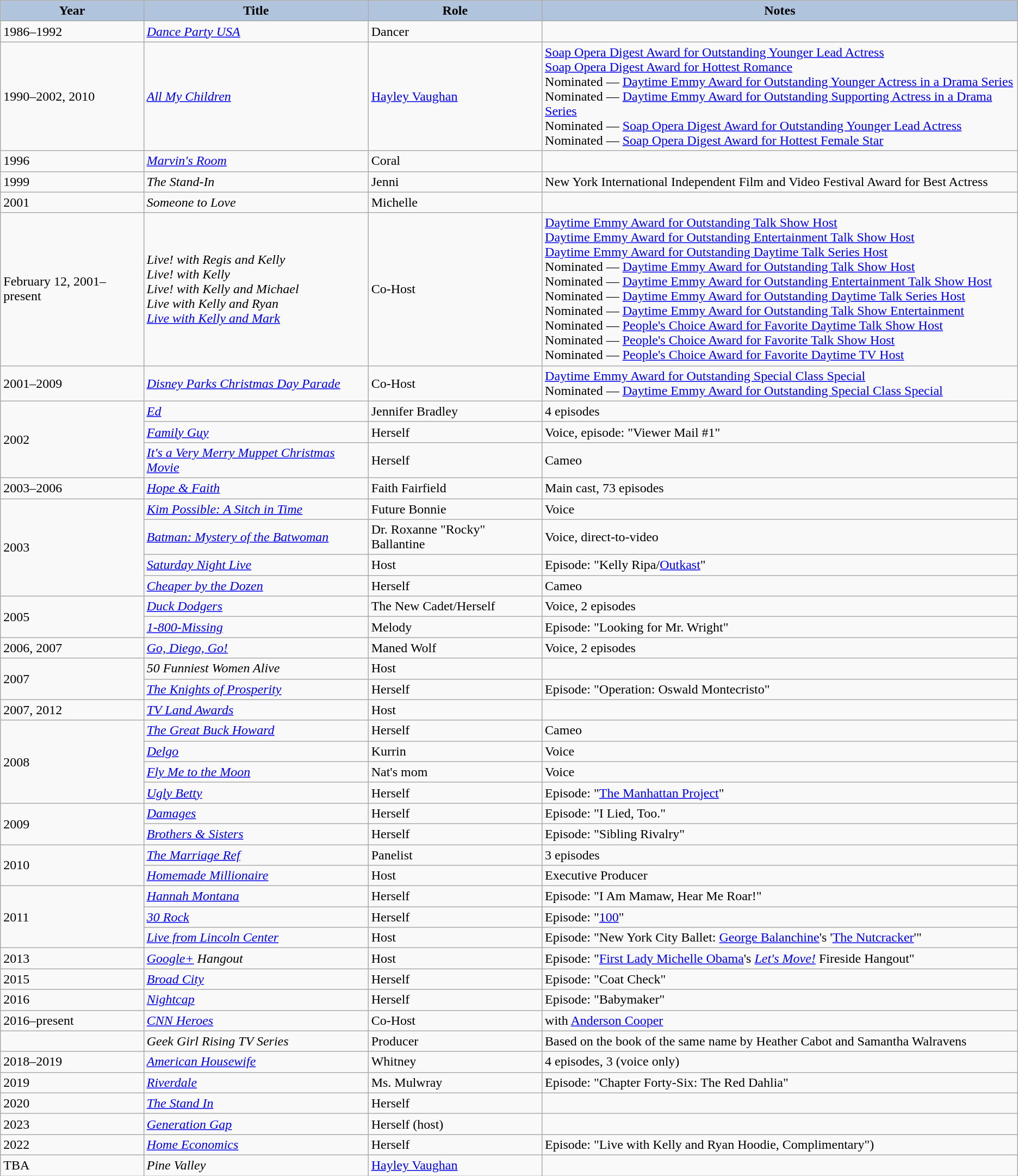<table class="wikitable sortable">
<tr style="text-align:center;">
<th style="background:#B0C4DE;">Year</th>
<th style="background:#B0C4DE;">Title</th>
<th style="background:#B0C4DE;">Role</th>
<th style="background:#B0C4DE;">Notes</th>
</tr>
<tr>
<td>1986–1992</td>
<td><em><a href='#'>Dance Party USA</a></em></td>
<td>Dancer</td>
<td></td>
</tr>
<tr>
<td>1990–2002, 2010</td>
<td><em><a href='#'>All My Children</a></em></td>
<td><a href='#'>Hayley Vaughan</a></td>
<td><a href='#'>Soap Opera Digest Award for Outstanding Younger Lead Actress</a>  <br> <a href='#'>Soap Opera Digest Award for Hottest Romance</a>   <br> Nominated — <a href='#'>Daytime Emmy Award for Outstanding Younger Actress in a Drama Series</a>  <br>Nominated — <a href='#'>Daytime Emmy Award for Outstanding Supporting Actress in a Drama Series</a>  <br> Nominated — <a href='#'>Soap Opera Digest Award for Outstanding Younger Lead Actress</a>  <br> Nominated — <a href='#'>Soap Opera Digest Award for Hottest Female Star</a> </td>
</tr>
<tr>
<td>1996</td>
<td><em><a href='#'>Marvin's Room</a></em></td>
<td>Coral</td>
<td></td>
</tr>
<tr>
<td>1999</td>
<td><em>The Stand-In</em></td>
<td>Jenni</td>
<td>New York International Independent Film and Video Festival Award for Best Actress</td>
</tr>
<tr>
<td>2001</td>
<td><em>Someone to Love</em></td>
<td>Michelle</td>
<td></td>
</tr>
<tr>
<td>February 12, 2001–present</td>
<td><em>Live! with Regis and Kelly</em> <br> <em>Live! with Kelly</em> <br> <em>Live! with Kelly and Michael </em><br> <em>Live with Kelly and Ryan</em> <br> <em><a href='#'>Live with Kelly and Mark</a></em></td>
<td>Co-Host</td>
<td><a href='#'>Daytime Emmy Award for Outstanding Talk Show Host</a>  <br> <a href='#'>Daytime Emmy Award for Outstanding Entertainment Talk Show Host</a>  <br> <a href='#'>Daytime Emmy Award for Outstanding Daytime Talk Series Host</a>  <br> Nominated — <a href='#'>Daytime Emmy Award for Outstanding Talk Show Host</a>  <br> Nominated — <a href='#'>Daytime Emmy Award for Outstanding Entertainment Talk Show Host</a>  <br> Nominated — <a href='#'>Daytime Emmy Award for Outstanding Daytime Talk Series Host</a>  <br> Nominated — <a href='#'>Daytime Emmy Award for Outstanding Talk Show Entertainment</a>  <br> Nominated — <a href='#'>People's Choice Award for Favorite Daytime Talk Show Host</a>  <br> Nominated — <a href='#'>People's Choice Award for Favorite Talk Show Host</a>  <br> Nominated — <a href='#'>People's Choice Award for Favorite Daytime TV Host</a> </td>
</tr>
<tr>
<td>2001–2009</td>
<td><em><a href='#'>Disney Parks Christmas Day Parade</a></em></td>
<td>Co-Host</td>
<td><a href='#'>Daytime Emmy Award for Outstanding Special Class Special</a>  <br> Nominated — <a href='#'>Daytime Emmy Award for Outstanding Special Class Special</a> </td>
</tr>
<tr>
<td rowspan="3">2002</td>
<td><em><a href='#'>Ed</a></em></td>
<td>Jennifer Bradley</td>
<td>4 episodes</td>
</tr>
<tr>
<td><em><a href='#'>Family Guy</a></em></td>
<td>Herself</td>
<td>Voice, episode: "Viewer Mail #1"</td>
</tr>
<tr>
<td><em><a href='#'>It's a Very Merry Muppet Christmas Movie</a></em></td>
<td>Herself</td>
<td>Cameo</td>
</tr>
<tr>
<td>2003–2006</td>
<td><em><a href='#'>Hope & Faith</a></em></td>
<td>Faith Fairfield</td>
<td>Main cast, 73 episodes</td>
</tr>
<tr>
<td rowspan="4">2003</td>
<td><em><a href='#'>Kim Possible: A Sitch in Time</a></em></td>
<td>Future Bonnie</td>
<td>Voice</td>
</tr>
<tr>
<td><em><a href='#'>Batman: Mystery of the Batwoman</a></em></td>
<td>Dr. Roxanne "Rocky" Ballantine</td>
<td>Voice, direct-to-video</td>
</tr>
<tr>
<td><em><a href='#'>Saturday Night Live</a></em></td>
<td>Host</td>
<td>Episode: "Kelly Ripa/<a href='#'>Outkast</a>"</td>
</tr>
<tr>
<td><em><a href='#'>Cheaper by the Dozen</a></em></td>
<td>Herself</td>
<td>Cameo</td>
</tr>
<tr>
<td rowspan="2">2005</td>
<td><em><a href='#'>Duck Dodgers</a></em></td>
<td>The New Cadet/Herself</td>
<td>Voice, 2 episodes</td>
</tr>
<tr>
<td><em><a href='#'>1-800-Missing</a></em></td>
<td>Melody</td>
<td>Episode: "Looking for Mr. Wright"</td>
</tr>
<tr>
<td>2006, 2007</td>
<td><em><a href='#'>Go, Diego, Go!</a></em></td>
<td>Maned Wolf</td>
<td>Voice, 2 episodes</td>
</tr>
<tr>
<td rowspan="2">2007</td>
<td><em>50 Funniest Women Alive</em></td>
<td>Host</td>
<td></td>
</tr>
<tr>
<td><em><a href='#'>The Knights of Prosperity</a></em></td>
<td>Herself</td>
<td>Episode: "Operation: Oswald Montecristo"</td>
</tr>
<tr>
<td>2007, 2012</td>
<td><em><a href='#'>TV Land Awards</a></em></td>
<td>Host</td>
<td></td>
</tr>
<tr>
<td rowspan="4">2008</td>
<td><em><a href='#'>The Great Buck Howard</a></em></td>
<td>Herself</td>
<td>Cameo</td>
</tr>
<tr>
<td><em><a href='#'>Delgo</a></em></td>
<td>Kurrin</td>
<td>Voice</td>
</tr>
<tr>
<td><em><a href='#'>Fly Me to the Moon</a></em></td>
<td>Nat's mom</td>
<td>Voice</td>
</tr>
<tr>
<td><em><a href='#'>Ugly Betty</a></em></td>
<td>Herself</td>
<td>Episode: "<a href='#'>The Manhattan Project</a>"</td>
</tr>
<tr>
<td rowspan="2">2009</td>
<td><em><a href='#'>Damages</a></em></td>
<td>Herself</td>
<td>Episode: "I Lied, Too."</td>
</tr>
<tr>
<td><em><a href='#'>Brothers & Sisters</a></em></td>
<td>Herself</td>
<td>Episode: "Sibling Rivalry"</td>
</tr>
<tr>
<td rowspan="2">2010</td>
<td><em><a href='#'>The Marriage Ref</a></em></td>
<td>Panelist</td>
<td>3 episodes</td>
</tr>
<tr>
<td><em><a href='#'>Homemade Millionaire</a></em></td>
<td>Host</td>
<td>Executive Producer</td>
</tr>
<tr>
<td rowspan="3">2011</td>
<td><em><a href='#'>Hannah Montana</a></em></td>
<td>Herself</td>
<td>Episode: "I Am Mamaw, Hear Me Roar!"</td>
</tr>
<tr>
<td><em><a href='#'>30 Rock</a></em></td>
<td>Herself</td>
<td>Episode: "<a href='#'>100</a>"</td>
</tr>
<tr>
<td><em><a href='#'>Live from Lincoln Center</a></em></td>
<td>Host</td>
<td>Episode: "New York City Ballet: <a href='#'>George Balanchine</a>'s '<a href='#'>The Nutcracker</a>'"</td>
</tr>
<tr>
<td>2013</td>
<td><em><a href='#'>Google+</a> Hangout</em></td>
<td>Host</td>
<td>Episode: "<a href='#'>First Lady Michelle Obama</a>'s <em><a href='#'>Let's Move!</a></em> Fireside Hangout"</td>
</tr>
<tr>
<td>2015</td>
<td><em><a href='#'>Broad City</a></em></td>
<td>Herself</td>
<td>Episode: "Coat Check"</td>
</tr>
<tr>
<td>2016</td>
<td><em><a href='#'>Nightcap</a></em></td>
<td>Herself</td>
<td>Episode: "Babymaker"</td>
</tr>
<tr>
<td>2016–present</td>
<td><em><a href='#'>CNN Heroes</a></em></td>
<td>Co-Host</td>
<td>with <a href='#'>Anderson Cooper</a></td>
</tr>
<tr>
<td></td>
<td><em>Geek Girl Rising TV Series</em></td>
<td>Producer</td>
<td>Based on the book of the same name by Heather Cabot and Samantha Walravens</td>
</tr>
<tr>
<td>2018–2019</td>
<td><em><a href='#'>American Housewife</a></em></td>
<td>Whitney</td>
<td>4 episodes, 3 (voice only)</td>
</tr>
<tr>
<td>2019</td>
<td><em><a href='#'>Riverdale</a></em></td>
<td>Ms. Mulwray</td>
<td>Episode: "Chapter Forty-Six: The Red Dahlia"</td>
</tr>
<tr>
<td>2020</td>
<td><em><a href='#'>The Stand In</a></em></td>
<td>Herself</td>
<td></td>
</tr>
<tr>
<td>2023</td>
<td><em><a href='#'>Generation Gap</a></em></td>
<td>Herself (host)</td>
<td></td>
</tr>
<tr>
<td>2022</td>
<td><em><a href='#'>Home Economics</a></em></td>
<td>Herself</td>
<td>Episode: "Live with Kelly and Ryan Hoodie, Complimentary")</td>
</tr>
<tr>
<td>TBA</td>
<td><em>Pine Valley</em></td>
<td><a href='#'>Hayley Vaughan</a></td>
<td></td>
</tr>
</table>
